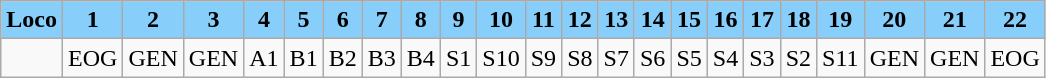<table class="wikitable plainrowheaders unsortable" style="text-align:center">
<tr>
<th scope="col" rowspan="1" style="background:lightskyblue;">Loco</th>
<th scope="col" rowspan="1" style="background:lightskyblue;">1</th>
<th scope="col" rowspan="1" style="background:lightskyblue;">2</th>
<th scope="col" rowspan="1" style="background:lightskyblue;">3</th>
<th scope="col" rowspan="1" style="background:lightskyblue;">4</th>
<th scope="col" rowspan="1" style="background:lightskyblue;">5</th>
<th scope="col" rowspan="1" style="background:lightskyblue;">6</th>
<th scope="col" rowspan="1" style="background:lightskyblue;">7</th>
<th scope="col" rowspan="1" style="background:lightskyblue;">8</th>
<th scope="col" rowspan="1" style="background:lightskyblue;">9</th>
<th scope="col" rowspan="1" style="background:lightskyblue;">10</th>
<th scope="col" rowspan="1" style="background:lightskyblue;">11</th>
<th scope="col" rowspan="1" style="background:lightskyblue;">12</th>
<th scope="col" rowspan="1" style="background:lightskyblue;">13</th>
<th scope="col" rowspan="1" style="background:lightskyblue;">14</th>
<th scope="col" rowspan="1" style="background:lightskyblue;">15</th>
<th scope="col" rowspan="1" style="background:lightskyblue;">16</th>
<th scope="col" rowspan="1" style="background:lightskyblue;">17</th>
<th scope="col" rowspan="1" style="background:lightskyblue;">18</th>
<th scope="col" rowspan="1" style="background:lightskyblue;">19</th>
<th scope="col" rowspan="1"  style="background:lightskyblue;">20</th>
<th scope="col" rowspan="1" style="background:lightskyblue;">21</th>
<th scope="col" rowspan="1" style="background:lightskyblue;">22</th>
</tr>
<tr>
<td></td>
<td>EOG</td>
<td>GEN</td>
<td>GEN</td>
<td>A1</td>
<td>B1</td>
<td>B2</td>
<td>B3</td>
<td>B4</td>
<td>S1</td>
<td>S10</td>
<td>S9</td>
<td>S8</td>
<td>S7</td>
<td>S6</td>
<td>S5</td>
<td>S4</td>
<td>S3</td>
<td>S2</td>
<td>S11</td>
<td>GEN</td>
<td>GEN</td>
<td>EOG</td>
</tr>
</table>
